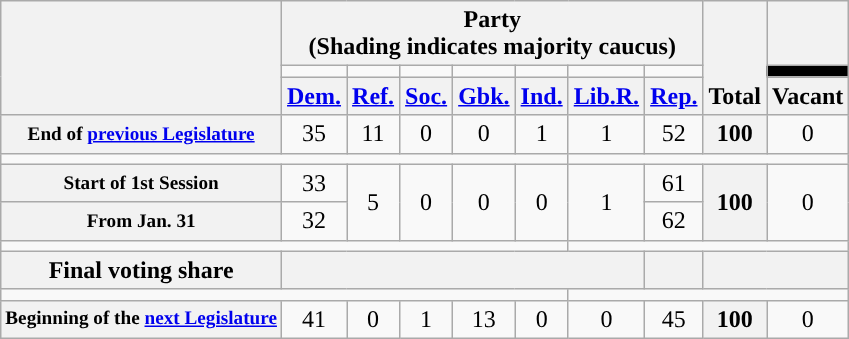<table class=wikitable style="text-align:center">
<tr style="vertical-align:bottom;">
<th rowspan=3></th>
<th colspan=7>Party <div>(Shading indicates majority caucus)</div></th>
<th rowspan=3>Total</th>
<th></th>
</tr>
<tr style="height:5px">
<td style="background-color:"></td>
<td style="background-color:"></td>
<td style="background-color:"></td>
<td style="background-color:"></td>
<td style="background-color:"></td>
<td style="background-color:"></td>
<td style="background-color:"></td>
<td style="background:black;"></td>
</tr>
<tr>
<th><a href='#'>Dem.</a></th>
<th><a href='#'>Ref.</a></th>
<th><a href='#'>Soc.</a></th>
<th><a href='#'>Gbk.</a></th>
<th><a href='#'>Ind.</a></th>
<th><a href='#'>Lib.R.</a></th>
<th><a href='#'>Rep.</a></th>
<th>Vacant</th>
</tr>
<tr>
<th style="font-size:80%;">End of <a href='#'>previous Legislature</a></th>
<td>35</td>
<td>11</td>
<td>0</td>
<td>0</td>
<td>1</td>
<td>1</td>
<td>52</td>
<th>100</th>
<td>0</td>
</tr>
<tr>
<td colspan=6></td>
</tr>
<tr>
<th style="font-size:80%;">Start of 1st Session</th>
<td>33</td>
<td rowspan="2">5</td>
<td rowspan="2">0</td>
<td rowspan="2">0</td>
<td rowspan="2">0</td>
<td rowspan="2">1</td>
<td>61</td>
<th rowspan="2">100</th>
<td rowspan="2">0</td>
</tr>
<tr>
<th style="font-size:80%;">From Jan. 31</th>
<td>32</td>
<td>62</td>
</tr>
<tr>
<td colspan=6></td>
</tr>
<tr>
<th>Final voting share</th>
<th colspan=6></th>
<th></th>
<th colspan=2></th>
</tr>
<tr>
<td colspan=6></td>
</tr>
<tr>
<th style="font-size:80%;">Beginning of the <a href='#'>next Legislature</a></th>
<td>41</td>
<td>0</td>
<td>1</td>
<td>13</td>
<td>0</td>
<td>0</td>
<td>45</td>
<th>100</th>
<td>0</td>
</tr>
</table>
